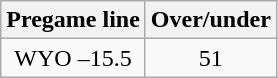<table class="wikitable">
<tr align="center">
<th style=>Pregame line</th>
<th style=>Over/under</th>
</tr>
<tr align="center">
<td>WYO –15.5</td>
<td>51</td>
</tr>
</table>
